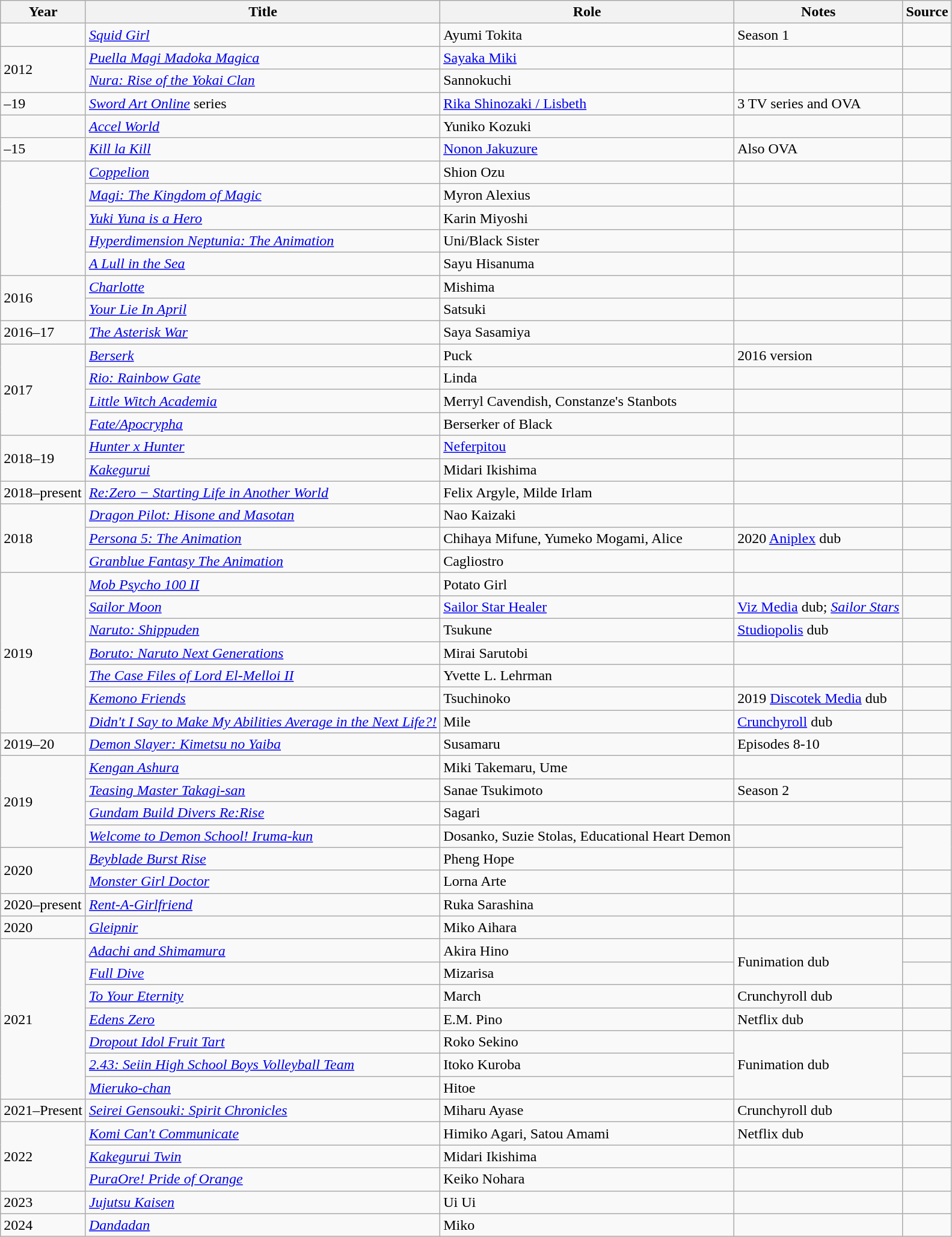<table class="wikitable sortable plainrowheaders">
<tr>
<th>Year</th>
<th>Title</th>
<th>Role</th>
<th class="unsortable">Notes</th>
<th class="unsortable">Source</th>
</tr>
<tr>
<td></td>
<td><em><a href='#'>Squid Girl</a></em></td>
<td>Ayumi Tokita</td>
<td>Season 1</td>
<td></td>
</tr>
<tr>
<td rowspan="2">2012</td>
<td><em><a href='#'>Puella Magi Madoka Magica</a></em></td>
<td><a href='#'>Sayaka Miki</a></td>
<td></td>
<td></td>
</tr>
<tr>
<td><em><a href='#'>Nura: Rise of the Yokai Clan</a></em></td>
<td>Sannokuchi</td>
<td></td>
<td></td>
</tr>
<tr>
<td>–19</td>
<td><em><a href='#'>Sword Art Online</a></em> series</td>
<td><a href='#'>Rika Shinozaki / Lisbeth</a></td>
<td>3 TV series and OVA</td>
<td></td>
</tr>
<tr>
<td></td>
<td><em><a href='#'>Accel World</a></em></td>
<td>Yuniko Kozuki</td>
<td></td>
<td></td>
</tr>
<tr>
<td>–15</td>
<td><em><a href='#'>Kill la Kill</a></em></td>
<td><a href='#'>Nonon Jakuzure</a></td>
<td>Also OVA</td>
<td></td>
</tr>
<tr>
<td rowspan="5"></td>
<td><em><a href='#'>Coppelion</a></em></td>
<td>Shion Ozu</td>
<td></td>
<td></td>
</tr>
<tr>
<td><em><a href='#'>Magi: The Kingdom of Magic</a></em></td>
<td>Myron Alexius</td>
<td></td>
<td></td>
</tr>
<tr>
<td><em><a href='#'>Yuki Yuna is a Hero</a></em></td>
<td>Karin Miyoshi</td>
<td></td>
<td></td>
</tr>
<tr>
<td><em><a href='#'>Hyperdimension Neptunia: The Animation</a></em></td>
<td>Uni/Black Sister</td>
<td></td>
<td></td>
</tr>
<tr>
<td><em><a href='#'>A Lull in the Sea</a></em></td>
<td>Sayu Hisanuma</td>
<td></td>
<td></td>
</tr>
<tr>
<td rowspan="2">2016</td>
<td><a href='#'><em>Charlotte</em></a></td>
<td>Mishima</td>
<td></td>
<td></td>
</tr>
<tr>
<td><a href='#'><em>Your Lie In April</em></a></td>
<td>Satsuki</td>
<td></td>
<td></td>
</tr>
<tr>
<td>2016–17</td>
<td><em><a href='#'>The Asterisk War</a></em></td>
<td>Saya Sasamiya</td>
<td></td>
<td></td>
</tr>
<tr>
<td rowspan="4">2017</td>
<td><a href='#'><em>Berserk</em></a></td>
<td>Puck</td>
<td>2016 version</td>
<td></td>
</tr>
<tr>
<td><a href='#'><em>Rio: Rainbow Gate</em></a></td>
<td>Linda</td>
<td></td>
<td></td>
</tr>
<tr>
<td><em><a href='#'>Little Witch Academia</a></em></td>
<td>Merryl Cavendish, Constanze's Stanbots</td>
<td></td>
<td></td>
</tr>
<tr>
<td><em><a href='#'>Fate/Apocrypha</a></em></td>
<td>Berserker of Black</td>
<td></td>
<td></td>
</tr>
<tr>
<td rowspan="2">2018–19</td>
<td><em><a href='#'>Hunter x Hunter</a></em></td>
<td><a href='#'>Neferpitou</a></td>
<td></td>
<td></td>
</tr>
<tr>
<td><a href='#'><em>Kakegurui</em></a></td>
<td>Midari Ikishima</td>
<td></td>
<td></td>
</tr>
<tr>
<td>2018–present</td>
<td><em><a href='#'>Re:Zero − Starting Life in Another World</a></em></td>
<td>Felix Argyle, Milde Irlam</td>
<td></td>
<td></td>
</tr>
<tr>
<td rowspan="3">2018</td>
<td><em><a href='#'>Dragon Pilot: Hisone and Masotan</a></em></td>
<td>Nao Kaizaki</td>
<td></td>
<td></td>
</tr>
<tr>
<td><em><a href='#'>Persona 5: The Animation</a></em></td>
<td>Chihaya Mifune, Yumeko Mogami, Alice</td>
<td>2020 <a href='#'>Aniplex</a> dub</td>
<td></td>
</tr>
<tr>
<td><em><a href='#'>Granblue Fantasy The Animation</a></em></td>
<td>Cagliostro</td>
<td></td>
<td></td>
</tr>
<tr>
<td rowspan="7">2019</td>
<td><em><a href='#'>Mob Psycho 100 II</a></em></td>
<td>Potato Girl</td>
<td></td>
<td></td>
</tr>
<tr>
<td><em><a href='#'>Sailor Moon</a></em></td>
<td><a href='#'>Sailor Star Healer</a></td>
<td><a href='#'>Viz Media</a> dub; <em><a href='#'>Sailor Stars</a></em></td>
<td></td>
</tr>
<tr>
<td><em><a href='#'>Naruto: Shippuden</a></em></td>
<td>Tsukune</td>
<td><a href='#'>Studiopolis</a> dub</td>
<td></td>
</tr>
<tr>
<td><em><a href='#'>Boruto: Naruto Next Generations</a></em></td>
<td>Mirai Sarutobi</td>
<td></td>
<td></td>
</tr>
<tr>
<td><em><a href='#'>The Case Files of Lord El-Melloi II</a></em></td>
<td>Yvette L. Lehrman</td>
<td></td>
<td></td>
</tr>
<tr>
<td><em><a href='#'>Kemono Friends</a></em></td>
<td>Tsuchinoko</td>
<td>2019 <a href='#'>Discotek Media</a> dub</td>
<td></td>
</tr>
<tr>
<td><em><a href='#'>Didn't I Say to Make My Abilities Average in the Next Life?!</a></em></td>
<td>Mile</td>
<td><a href='#'>Crunchyroll</a> dub</td>
<td></td>
</tr>
<tr>
<td>2019–20</td>
<td><em><a href='#'>Demon Slayer: Kimetsu no Yaiba</a></em></td>
<td>Susamaru</td>
<td>Episodes 8-10</td>
<td></td>
</tr>
<tr>
<td rowspan="4">2019</td>
<td><em><a href='#'>Kengan Ashura</a></em></td>
<td>Miki Takemaru, Ume</td>
<td></td>
<td></td>
</tr>
<tr>
<td><em><a href='#'>Teasing Master Takagi-san</a></em></td>
<td>Sanae Tsukimoto</td>
<td>Season 2</td>
<td></td>
</tr>
<tr>
<td><em><a href='#'>Gundam Build Divers Re:Rise</a></em></td>
<td>Sagari</td>
<td></td>
<td></td>
</tr>
<tr>
<td><em><a href='#'>Welcome to Demon School! Iruma-kun</a></em></td>
<td>Dosanko, Suzie Stolas, Educational Heart Demon</td>
<td></td>
<td rowspan="2"></td>
</tr>
<tr>
<td rowspan="2">2020</td>
<td><em><a href='#'>Beyblade Burst Rise</a></em></td>
<td>Pheng Hope</td>
<td></td>
</tr>
<tr>
<td><em><a href='#'>Monster Girl Doctor</a></em></td>
<td>Lorna Arte</td>
<td></td>
<td></td>
</tr>
<tr>
<td>2020–present</td>
<td><em><a href='#'>Rent-A-Girlfriend</a></em></td>
<td>Ruka Sarashina</td>
<td></td>
<td></td>
</tr>
<tr>
<td>2020</td>
<td><em><a href='#'>Gleipnir</a></em></td>
<td>Miko Aihara</td>
<td></td>
<td></td>
</tr>
<tr>
<td rowspan="7">2021</td>
<td><em><a href='#'>Adachi and Shimamura</a></em></td>
<td>Akira Hino</td>
<td rowspan="2">Funimation dub</td>
<td></td>
</tr>
<tr>
<td><em><a href='#'>Full Dive</a></em></td>
<td>Mizarisa</td>
<td></td>
</tr>
<tr>
<td><em><a href='#'>To Your Eternity</a></em></td>
<td>March</td>
<td>Crunchyroll dub</td>
<td></td>
</tr>
<tr>
<td><em><a href='#'>Edens Zero</a></em></td>
<td>E.M. Pino</td>
<td>Netflix dub</td>
<td></td>
</tr>
<tr>
<td><em><a href='#'>Dropout Idol Fruit Tart</a></em></td>
<td>Roko Sekino</td>
<td rowspan="3">Funimation dub</td>
<td></td>
</tr>
<tr>
<td><em><a href='#'>2.43: Seiin High School Boys Volleyball Team</a></em></td>
<td>Itoko Kuroba</td>
<td></td>
</tr>
<tr>
<td><em><a href='#'>Mieruko-chan</a></em></td>
<td>Hitoe</td>
<td></td>
</tr>
<tr>
<td>2021–Present</td>
<td><em><a href='#'>Seirei Gensouki: Spirit Chronicles</a></em></td>
<td>Miharu Ayase</td>
<td>Crunchyroll dub</td>
<td></td>
</tr>
<tr>
<td rowspan="3">2022</td>
<td><em><a href='#'>Komi Can't Communicate</a></em></td>
<td>Himiko Agari, Satou Amami</td>
<td>Netflix dub</td>
<td></td>
</tr>
<tr>
<td><em><a href='#'>Kakegurui Twin</a></em></td>
<td>Midari Ikishima</td>
<td></td>
<td></td>
</tr>
<tr>
<td><em><a href='#'>PuraOre! Pride of Orange</a></em></td>
<td>Keiko Nohara</td>
<td></td>
<td></td>
</tr>
<tr>
<td>2023</td>
<td><em><a href='#'>Jujutsu Kaisen</a></em></td>
<td>Ui Ui</td>
<td></td>
<td></td>
</tr>
<tr>
<td>2024</td>
<td><em><a href='#'>Dandadan</a></em></td>
<td>Miko</td>
<td></td>
<td></td>
</tr>
</table>
